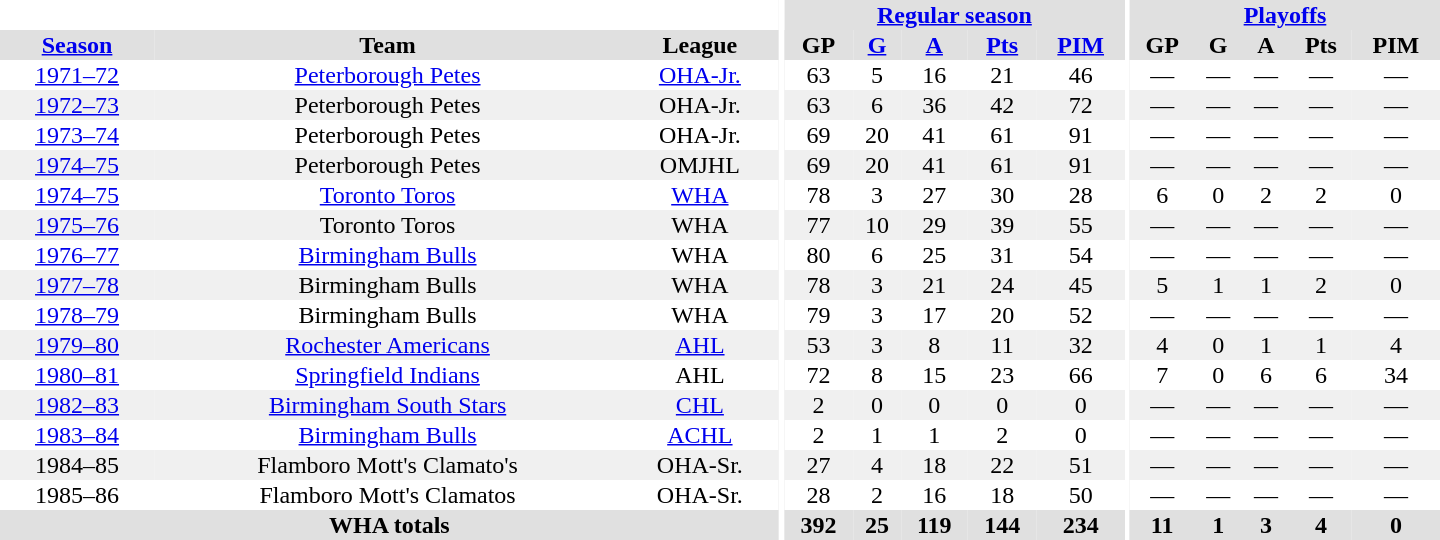<table border="0" cellpadding="1" cellspacing="0" style="text-align:center; width:60em">
<tr bgcolor="#e0e0e0">
<th colspan="3" bgcolor="#ffffff"></th>
<th rowspan="99" bgcolor="#ffffff"></th>
<th colspan="5"><a href='#'>Regular season</a></th>
<th rowspan="99" bgcolor="#ffffff"></th>
<th colspan="5"><a href='#'>Playoffs</a></th>
</tr>
<tr bgcolor="#e0e0e0">
<th><a href='#'>Season</a></th>
<th>Team</th>
<th>League</th>
<th>GP</th>
<th><a href='#'>G</a></th>
<th><a href='#'>A</a></th>
<th><a href='#'>Pts</a></th>
<th><a href='#'>PIM</a></th>
<th>GP</th>
<th>G</th>
<th>A</th>
<th>Pts</th>
<th>PIM</th>
</tr>
<tr>
<td><a href='#'>1971–72</a></td>
<td><a href='#'>Peterborough Petes</a></td>
<td><a href='#'>OHA-Jr.</a></td>
<td>63</td>
<td>5</td>
<td>16</td>
<td>21</td>
<td>46</td>
<td>—</td>
<td>—</td>
<td>—</td>
<td>—</td>
<td>—</td>
</tr>
<tr bgcolor="#f0f0f0">
<td><a href='#'>1972–73</a></td>
<td>Peterborough Petes</td>
<td>OHA-Jr.</td>
<td>63</td>
<td>6</td>
<td>36</td>
<td>42</td>
<td>72</td>
<td>—</td>
<td>—</td>
<td>—</td>
<td>—</td>
<td>—</td>
</tr>
<tr>
<td><a href='#'>1973–74</a></td>
<td>Peterborough Petes</td>
<td>OHA-Jr.</td>
<td>69</td>
<td>20</td>
<td>41</td>
<td>61</td>
<td>91</td>
<td>—</td>
<td>—</td>
<td>—</td>
<td>—</td>
<td>—</td>
</tr>
<tr bgcolor="#f0f0f0">
<td><a href='#'>1974–75</a></td>
<td>Peterborough Petes</td>
<td>OMJHL</td>
<td>69</td>
<td>20</td>
<td>41</td>
<td>61</td>
<td>91</td>
<td>—</td>
<td>—</td>
<td>—</td>
<td>—</td>
<td>—</td>
</tr>
<tr>
<td><a href='#'>1974–75</a></td>
<td><a href='#'>Toronto Toros</a></td>
<td><a href='#'>WHA</a></td>
<td>78</td>
<td>3</td>
<td>27</td>
<td>30</td>
<td>28</td>
<td>6</td>
<td>0</td>
<td>2</td>
<td>2</td>
<td>0</td>
</tr>
<tr bgcolor="#f0f0f0">
<td><a href='#'>1975–76</a></td>
<td>Toronto Toros</td>
<td>WHA</td>
<td>77</td>
<td>10</td>
<td>29</td>
<td>39</td>
<td>55</td>
<td>—</td>
<td>—</td>
<td>—</td>
<td>—</td>
<td>—</td>
</tr>
<tr>
<td><a href='#'>1976–77</a></td>
<td><a href='#'>Birmingham Bulls</a></td>
<td>WHA</td>
<td>80</td>
<td>6</td>
<td>25</td>
<td>31</td>
<td>54</td>
<td>—</td>
<td>—</td>
<td>—</td>
<td>—</td>
<td>—</td>
</tr>
<tr bgcolor="#f0f0f0">
<td><a href='#'>1977–78</a></td>
<td>Birmingham Bulls</td>
<td>WHA</td>
<td>78</td>
<td>3</td>
<td>21</td>
<td>24</td>
<td>45</td>
<td>5</td>
<td>1</td>
<td>1</td>
<td>2</td>
<td>0</td>
</tr>
<tr>
<td><a href='#'>1978–79</a></td>
<td>Birmingham Bulls</td>
<td>WHA</td>
<td>79</td>
<td>3</td>
<td>17</td>
<td>20</td>
<td>52</td>
<td>—</td>
<td>—</td>
<td>—</td>
<td>—</td>
<td>—</td>
</tr>
<tr bgcolor="#f0f0f0">
<td><a href='#'>1979–80</a></td>
<td><a href='#'>Rochester Americans</a></td>
<td><a href='#'>AHL</a></td>
<td>53</td>
<td>3</td>
<td>8</td>
<td>11</td>
<td>32</td>
<td>4</td>
<td>0</td>
<td>1</td>
<td>1</td>
<td>4</td>
</tr>
<tr>
<td><a href='#'>1980–81</a></td>
<td><a href='#'>Springfield Indians</a></td>
<td>AHL</td>
<td>72</td>
<td>8</td>
<td>15</td>
<td>23</td>
<td>66</td>
<td>7</td>
<td>0</td>
<td>6</td>
<td>6</td>
<td>34</td>
</tr>
<tr bgcolor="#f0f0f0">
<td><a href='#'>1982–83</a></td>
<td><a href='#'>Birmingham South Stars</a></td>
<td><a href='#'>CHL</a></td>
<td>2</td>
<td>0</td>
<td>0</td>
<td>0</td>
<td>0</td>
<td>—</td>
<td>—</td>
<td>—</td>
<td>—</td>
<td>—</td>
</tr>
<tr>
<td><a href='#'>1983–84</a></td>
<td><a href='#'>Birmingham Bulls</a></td>
<td><a href='#'>ACHL</a></td>
<td>2</td>
<td>1</td>
<td>1</td>
<td>2</td>
<td>0</td>
<td>—</td>
<td>—</td>
<td>—</td>
<td>—</td>
<td>—</td>
</tr>
<tr bgcolor="#f0f0f0">
<td>1984–85</td>
<td>Flamboro Mott's Clamato's</td>
<td>OHA-Sr.</td>
<td>27</td>
<td>4</td>
<td>18</td>
<td>22</td>
<td>51</td>
<td>—</td>
<td>—</td>
<td>—</td>
<td>—</td>
<td>—</td>
</tr>
<tr>
<td>1985–86</td>
<td>Flamboro Mott's Clamatos</td>
<td>OHA-Sr.</td>
<td>28</td>
<td>2</td>
<td>16</td>
<td>18</td>
<td>50</td>
<td>—</td>
<td>—</td>
<td>—</td>
<td>—</td>
<td>—</td>
</tr>
<tr>
</tr>
<tr ALIGN="center" bgcolor="#e0e0e0">
<th colspan="3">WHA totals</th>
<th ALIGN="center">392</th>
<th ALIGN="center">25</th>
<th ALIGN="center">119</th>
<th ALIGN="center">144</th>
<th ALIGN="center">234</th>
<th ALIGN="center">11</th>
<th ALIGN="center">1</th>
<th ALIGN="center">3</th>
<th ALIGN="center">4</th>
<th ALIGN="center">0</th>
</tr>
</table>
